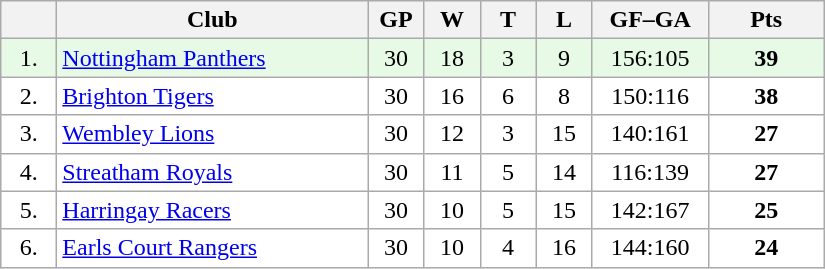<table class="wikitable">
<tr>
<th width="30"></th>
<th width="200">Club</th>
<th width="30">GP</th>
<th width="30">W</th>
<th width="30">T</th>
<th width="30">L</th>
<th width="70">GF–GA</th>
<th width="70">Pts</th>
</tr>
<tr bgcolor="#e6fae6" align="center">
<td>1.</td>
<td align="left"><a href='#'>Nottingham Panthers</a></td>
<td>30</td>
<td>18</td>
<td>3</td>
<td>9</td>
<td>156:105</td>
<td><strong>39</strong></td>
</tr>
<tr bgcolor="#FFFFFF" align="center">
<td>2.</td>
<td align="left"><a href='#'>Brighton Tigers</a></td>
<td>30</td>
<td>16</td>
<td>6</td>
<td>8</td>
<td>150:116</td>
<td><strong>38</strong></td>
</tr>
<tr bgcolor="#FFFFFF" align="center">
<td>3.</td>
<td align="left"><a href='#'>Wembley Lions</a></td>
<td>30</td>
<td>12</td>
<td>3</td>
<td>15</td>
<td>140:161</td>
<td><strong>27</strong></td>
</tr>
<tr bgcolor="#FFFFFF" align="center">
<td>4.</td>
<td align="left"><a href='#'>Streatham Royals</a></td>
<td>30</td>
<td>11</td>
<td>5</td>
<td>14</td>
<td>116:139</td>
<td><strong>27</strong></td>
</tr>
<tr bgcolor="#FFFFFF" align="center">
<td>5.</td>
<td align="left"><a href='#'>Harringay Racers</a></td>
<td>30</td>
<td>10</td>
<td>5</td>
<td>15</td>
<td>142:167</td>
<td><strong>25</strong></td>
</tr>
<tr bgcolor="#FFFFFF" align="center">
<td>6.</td>
<td align="left"><a href='#'>Earls Court Rangers</a></td>
<td>30</td>
<td>10</td>
<td>4</td>
<td>16</td>
<td>144:160</td>
<td><strong>24<em></td>
</tr>
</table>
